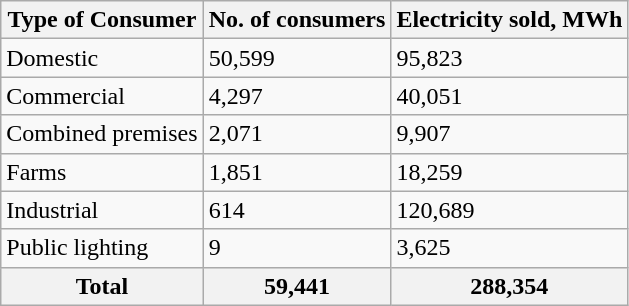<table class="wikitable">
<tr>
<th scope="col">Type  of Consumer</th>
<th scope="col">No.  of consumers</th>
<th scope="col">Electricity  sold, MWh</th>
</tr>
<tr>
<td>Domestic</td>
<td>50,599</td>
<td>95,823</td>
</tr>
<tr>
<td>Commercial</td>
<td>4,297</td>
<td>40,051</td>
</tr>
<tr>
<td>Combined  premises</td>
<td>2,071</td>
<td>9,907</td>
</tr>
<tr>
<td>Farms</td>
<td>1,851</td>
<td>18,259</td>
</tr>
<tr>
<td>Industrial</td>
<td>614</td>
<td>120,689</td>
</tr>
<tr>
<td>Public  lighting</td>
<td>9</td>
<td>3,625</td>
</tr>
<tr>
<th scope="col">Total</th>
<th scope="col">59,441</th>
<th scope="col">288,354</th>
</tr>
</table>
